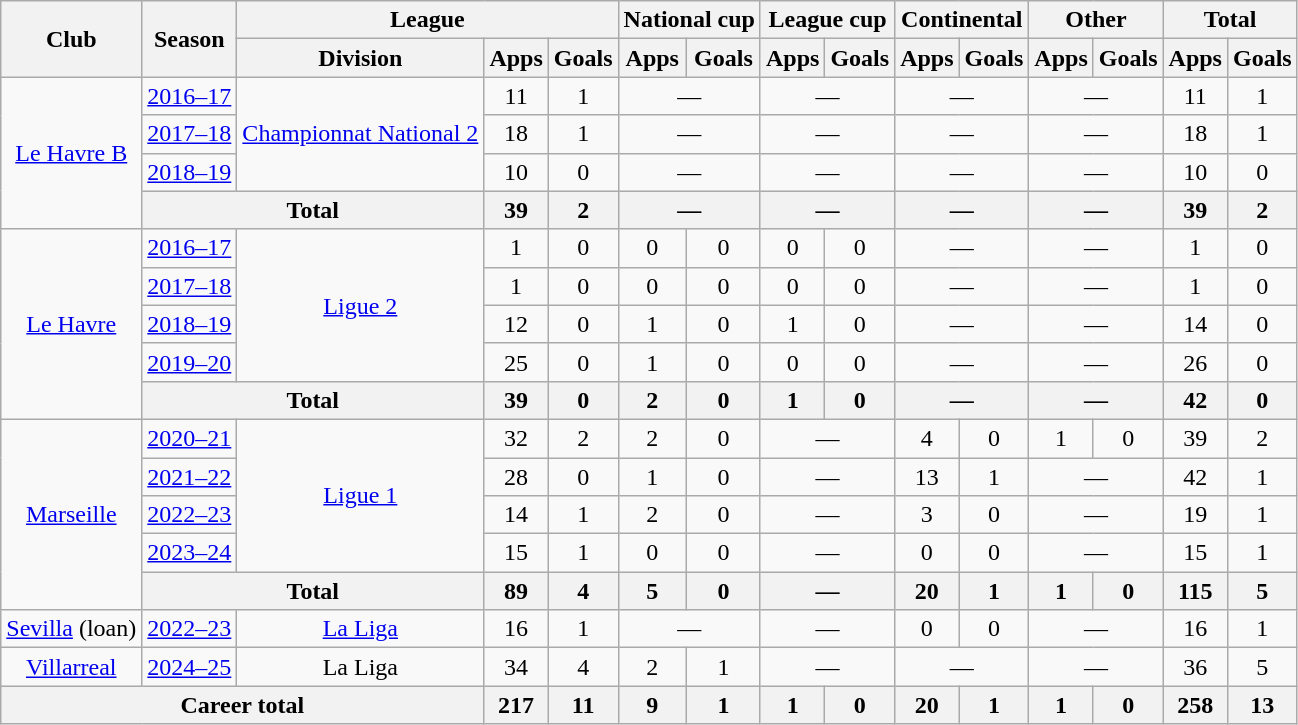<table class="wikitable" style="text-align:center">
<tr>
<th rowspan="2">Club</th>
<th rowspan="2">Season</th>
<th colspan="3">League</th>
<th colspan="2">National cup</th>
<th colspan="2">League cup</th>
<th colspan="2">Continental</th>
<th colspan="2">Other</th>
<th colspan="2">Total</th>
</tr>
<tr>
<th>Division</th>
<th>Apps</th>
<th>Goals</th>
<th>Apps</th>
<th>Goals</th>
<th>Apps</th>
<th>Goals</th>
<th>Apps</th>
<th>Goals</th>
<th>Apps</th>
<th>Goals</th>
<th>Apps</th>
<th>Goals</th>
</tr>
<tr>
<td rowspan="4"><a href='#'>Le Havre B</a></td>
<td><a href='#'>2016–17</a></td>
<td rowspan="3"><a href='#'>Championnat National 2</a></td>
<td>11</td>
<td>1</td>
<td colspan="2">—</td>
<td colspan="2">—</td>
<td colspan="2">—</td>
<td colspan="2">—</td>
<td>11</td>
<td>1</td>
</tr>
<tr>
<td><a href='#'>2017–18</a></td>
<td>18</td>
<td>1</td>
<td colspan="2">—</td>
<td colspan="2">—</td>
<td colspan="2">—</td>
<td colspan="2">—</td>
<td>18</td>
<td>1</td>
</tr>
<tr>
<td><a href='#'>2018–19</a></td>
<td>10</td>
<td>0</td>
<td colspan="2">—</td>
<td colspan="2">—</td>
<td colspan="2">—</td>
<td colspan="2">—</td>
<td>10</td>
<td>0</td>
</tr>
<tr>
<th colspan="2">Total</th>
<th>39</th>
<th>2</th>
<th colspan="2">—</th>
<th colspan="2">—</th>
<th colspan="2">—</th>
<th colspan="2">—</th>
<th>39</th>
<th>2</th>
</tr>
<tr>
<td rowspan="5"><a href='#'>Le Havre</a></td>
<td><a href='#'>2016–17</a></td>
<td rowspan="4"><a href='#'>Ligue 2</a></td>
<td>1</td>
<td>0</td>
<td>0</td>
<td>0</td>
<td>0</td>
<td>0</td>
<td colspan="2">—</td>
<td colspan="2">—</td>
<td>1</td>
<td>0</td>
</tr>
<tr>
<td><a href='#'>2017–18</a></td>
<td>1</td>
<td>0</td>
<td>0</td>
<td>0</td>
<td>0</td>
<td>0</td>
<td colspan="2">—</td>
<td colspan="2">—</td>
<td>1</td>
<td>0</td>
</tr>
<tr>
<td><a href='#'>2018–19</a></td>
<td>12</td>
<td>0</td>
<td>1</td>
<td>0</td>
<td>1</td>
<td>0</td>
<td colspan="2">—</td>
<td colspan="2">—</td>
<td>14</td>
<td>0</td>
</tr>
<tr>
<td><a href='#'>2019–20</a></td>
<td>25</td>
<td>0</td>
<td>1</td>
<td>0</td>
<td>0</td>
<td>0</td>
<td colspan="2">—</td>
<td colspan="2">—</td>
<td>26</td>
<td>0</td>
</tr>
<tr>
<th colspan="2">Total</th>
<th>39</th>
<th>0</th>
<th>2</th>
<th>0</th>
<th>1</th>
<th>0</th>
<th colspan="2">—</th>
<th colspan="2">—</th>
<th>42</th>
<th>0</th>
</tr>
<tr>
<td rowspan="5"><a href='#'>Marseille</a></td>
<td><a href='#'>2020–21</a></td>
<td rowspan="4"><a href='#'>Ligue 1</a></td>
<td>32</td>
<td>2</td>
<td>2</td>
<td>0</td>
<td colspan="2">—</td>
<td>4</td>
<td>0</td>
<td>1</td>
<td>0</td>
<td>39</td>
<td>2</td>
</tr>
<tr>
<td><a href='#'>2021–22</a></td>
<td>28</td>
<td>0</td>
<td>1</td>
<td>0</td>
<td colspan="2">—</td>
<td>13</td>
<td>1</td>
<td colspan="2">—</td>
<td>42</td>
<td>1</td>
</tr>
<tr>
<td><a href='#'>2022–23</a></td>
<td>14</td>
<td>1</td>
<td>2</td>
<td>0</td>
<td colspan="2">—</td>
<td>3</td>
<td>0</td>
<td colspan="2">—</td>
<td>19</td>
<td>1</td>
</tr>
<tr>
<td><a href='#'>2023–24</a></td>
<td>15</td>
<td>1</td>
<td>0</td>
<td>0</td>
<td colspan="2">—</td>
<td>0</td>
<td>0</td>
<td colspan="2">—</td>
<td>15</td>
<td>1</td>
</tr>
<tr>
<th colspan="2">Total</th>
<th>89</th>
<th>4</th>
<th>5</th>
<th>0</th>
<th colspan="2">—</th>
<th>20</th>
<th>1</th>
<th>1</th>
<th>0</th>
<th>115</th>
<th>5</th>
</tr>
<tr>
<td><a href='#'>Sevilla</a> (loan)</td>
<td><a href='#'>2022–23</a></td>
<td><a href='#'>La Liga</a></td>
<td>16</td>
<td>1</td>
<td colspan="2">—</td>
<td colspan="2">—</td>
<td>0</td>
<td>0</td>
<td colspan="2">—</td>
<td>16</td>
<td>1</td>
</tr>
<tr>
<td><a href='#'>Villarreal</a></td>
<td><a href='#'>2024–25</a></td>
<td>La Liga</td>
<td>34</td>
<td>4</td>
<td>2</td>
<td>1</td>
<td colspan="2">—</td>
<td colspan="2">—</td>
<td colspan="2">—</td>
<td>36</td>
<td>5</td>
</tr>
<tr>
<th colspan="3">Career total</th>
<th>217</th>
<th>11</th>
<th>9</th>
<th>1</th>
<th>1</th>
<th>0</th>
<th>20</th>
<th>1</th>
<th>1</th>
<th>0</th>
<th>258</th>
<th>13</th>
</tr>
</table>
